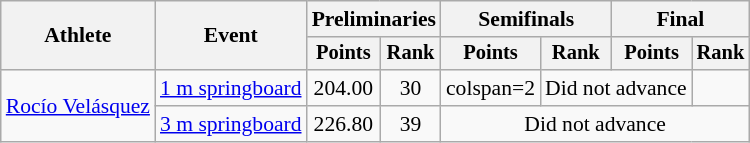<table class=wikitable style="font-size:90%;">
<tr>
<th rowspan="2">Athlete</th>
<th rowspan="2">Event</th>
<th colspan="2">Preliminaries</th>
<th colspan="2">Semifinals</th>
<th colspan="2">Final</th>
</tr>
<tr style="font-size:95%">
<th>Points</th>
<th>Rank</th>
<th>Points</th>
<th>Rank</th>
<th>Points</th>
<th>Rank</th>
</tr>
<tr align=center>
<td align=left rowspan=2><a href='#'>Rocío Velásquez</a></td>
<td align=left><a href='#'>1 m springboard</a></td>
<td>204.00</td>
<td>30</td>
<td>colspan=2 </td>
<td colspan=2>Did not advance</td>
</tr>
<tr align=center>
<td align=left><a href='#'>3 m springboard</a></td>
<td>226.80</td>
<td>39</td>
<td colspan=4>Did not advance</td>
</tr>
</table>
